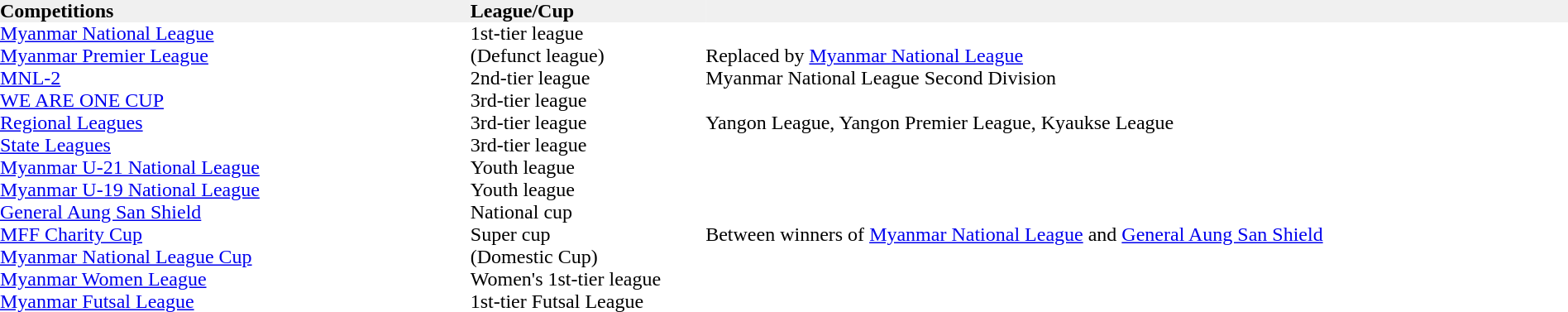<table width="100%" cellspacing="0" cellpadding="0">
<tr bgcolor="F0F0F0">
<th width="30%" align="left"> Competitions</th>
<th width="15%" align="left">League/Cup</th>
<th width="55%" align="left"></th>
</tr>
<tr>
<td><a href='#'>Myanmar National League</a></td>
<td>1st-tier league</td>
<td></td>
<td></td>
</tr>
<tr>
<td><a href='#'>Myanmar Premier League</a></td>
<td>(Defunct league)</td>
<td>Replaced by <a href='#'>Myanmar National League</a></td>
<td></td>
</tr>
<tr>
<td><a href='#'>MNL-2</a></td>
<td>2nd-tier league</td>
<td>Myanmar National League Second Division</td>
<td></td>
</tr>
<tr>
<td><a href='#'>WE ARE ONE CUP</a></td>
<td>3rd-tier league</td>
<td></td>
<td></td>
</tr>
<tr>
<td><a href='#'>Regional Leagues</a></td>
<td>3rd-tier league</td>
<td>Yangon League, Yangon Premier League, Kyaukse League</td>
<td></td>
</tr>
<tr>
<td><a href='#'>State Leagues</a></td>
<td>3rd-tier league</td>
<td></td>
<td></td>
</tr>
<tr>
<td><a href='#'>Myanmar U-21 National League</a></td>
<td>Youth league</td>
<td></td>
<td></td>
</tr>
<tr>
<td><a href='#'>Myanmar U-19 National League</a></td>
<td>Youth league</td>
<td></td>
<td></td>
</tr>
<tr>
<td><a href='#'>General Aung San Shield</a></td>
<td>National cup</td>
<td></td>
<td></td>
</tr>
<tr>
<td><a href='#'>MFF Charity Cup</a></td>
<td>Super cup</td>
<td>Between winners of <a href='#'>Myanmar National League</a> and <a href='#'>General Aung San Shield</a></td>
<td></td>
</tr>
<tr>
<td><a href='#'>Myanmar National League Cup</a></td>
<td>(Domestic Cup)</td>
<td></td>
<td></td>
</tr>
<tr>
<td><a href='#'>Myanmar Women League</a></td>
<td>Women's 1st-tier league</td>
<td></td>
<td></td>
</tr>
<tr>
<td><a href='#'>Myanmar Futsal League</a></td>
<td>1st-tier Futsal League</td>
<td></td>
<td></td>
</tr>
</table>
